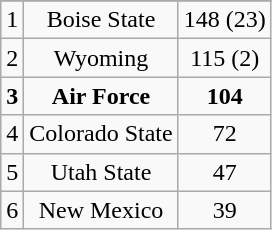<table class="wikitable" style="display: inline-table;">
<tr align="center">
</tr>
<tr align="center">
<td>1</td>
<td>Boise State</td>
<td>148 (23)</td>
</tr>
<tr align="center">
<td>2</td>
<td>Wyoming</td>
<td>115 (2)</td>
</tr>
<tr align="center">
<td><strong>3</strong></td>
<td><strong>Air Force</strong></td>
<td><strong>104</strong></td>
</tr>
<tr align="center">
<td>4</td>
<td>Colorado State</td>
<td>72</td>
</tr>
<tr align="center">
<td>5</td>
<td>Utah State</td>
<td>47</td>
</tr>
<tr align="center">
<td>6</td>
<td>New Mexico</td>
<td>39</td>
</tr>
</table>
